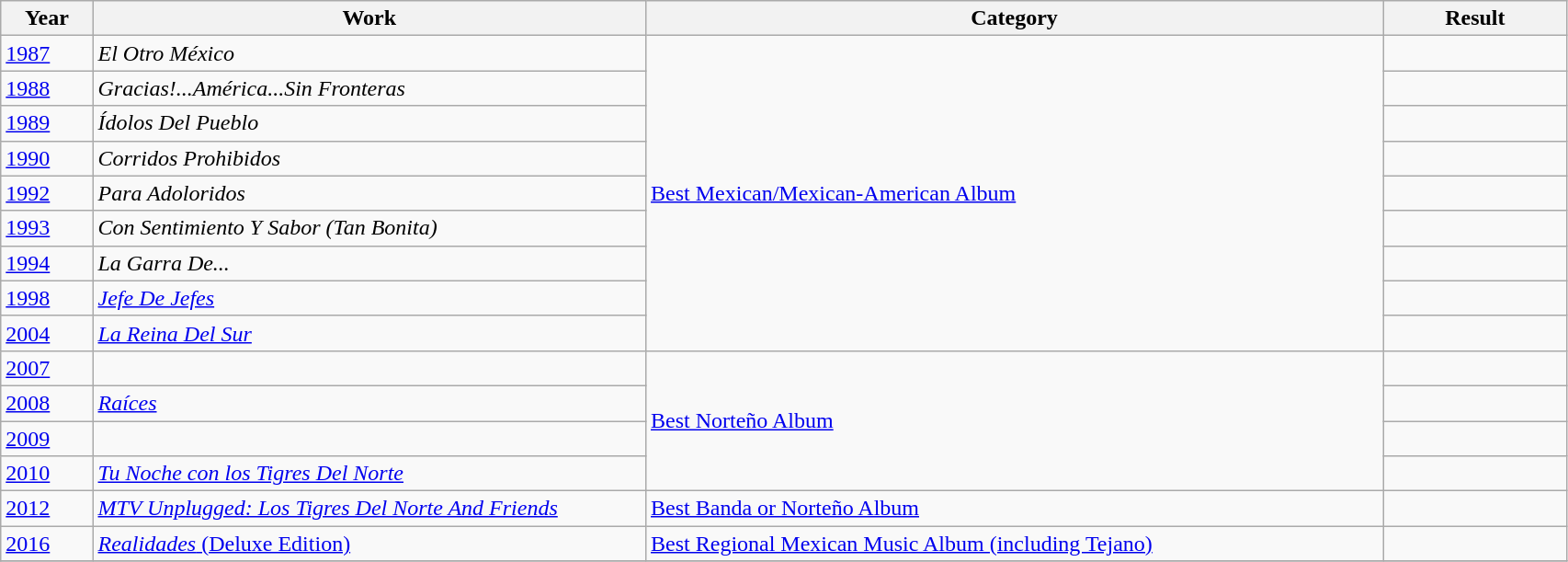<table class="wikitable" style="table-layout: fixed;">
<tr>
<th width="5%">Year</th>
<th width="30%">Work</th>
<th width="40%">Category</th>
<th width="10%">Result</th>
</tr>
<tr>
<td><a href='#'>1987</a></td>
<td><em>El Otro México</em></td>
<td rowspan= "9"><a href='#'>Best Mexican/Mexican-American Album</a></td>
<td></td>
</tr>
<tr>
<td><a href='#'>1988</a></td>
<td><em>Gracias!...América...Sin Fronteras</em></td>
<td></td>
</tr>
<tr>
<td><a href='#'>1989</a></td>
<td><em>Ídolos Del Pueblo</em></td>
<td></td>
</tr>
<tr>
<td><a href='#'>1990</a></td>
<td><em>Corridos Prohibidos</em></td>
<td></td>
</tr>
<tr>
<td><a href='#'>1992</a></td>
<td><em>Para Adoloridos</em></td>
<td></td>
</tr>
<tr>
<td><a href='#'>1993</a></td>
<td><em>Con Sentimiento Y Sabor (Tan Bonita)</em></td>
<td></td>
</tr>
<tr>
<td><a href='#'>1994</a></td>
<td><em>La Garra De...</em></td>
<td></td>
</tr>
<tr>
<td><a href='#'>1998</a></td>
<td><em><a href='#'>Jefe De Jefes</a></em></td>
<td></td>
</tr>
<tr>
<td><a href='#'>2004</a></td>
<td><em><a href='#'>La Reina Del Sur</a></em></td>
<td></td>
</tr>
<tr>
<td><a href='#'>2007</a></td>
<td></td>
<td rowspan= "4"><a href='#'>Best Norteño Album</a></td>
<td></td>
</tr>
<tr>
<td><a href='#'>2008</a></td>
<td><em><a href='#'>Raíces</a></em></td>
<td></td>
</tr>
<tr>
<td><a href='#'>2009</a></td>
<td></td>
<td></td>
</tr>
<tr>
<td><a href='#'>2010</a></td>
<td><em><a href='#'>Tu Noche con los Tigres Del Norte</a></em></td>
<td></td>
</tr>
<tr>
<td><a href='#'>2012</a></td>
<td><em><a href='#'>MTV Unplugged: Los Tigres Del Norte And Friends</a></em></td>
<td><a href='#'>Best Banda or Norteño Album</a></td>
<td></td>
</tr>
<tr>
<td><a href='#'>2016</a></td>
<td><a href='#'><em>Realidades</em> (Deluxe Edition)</a></td>
<td><a href='#'>Best Regional Mexican Music Album (including Tejano)</a></td>
<td></td>
</tr>
<tr>
</tr>
</table>
